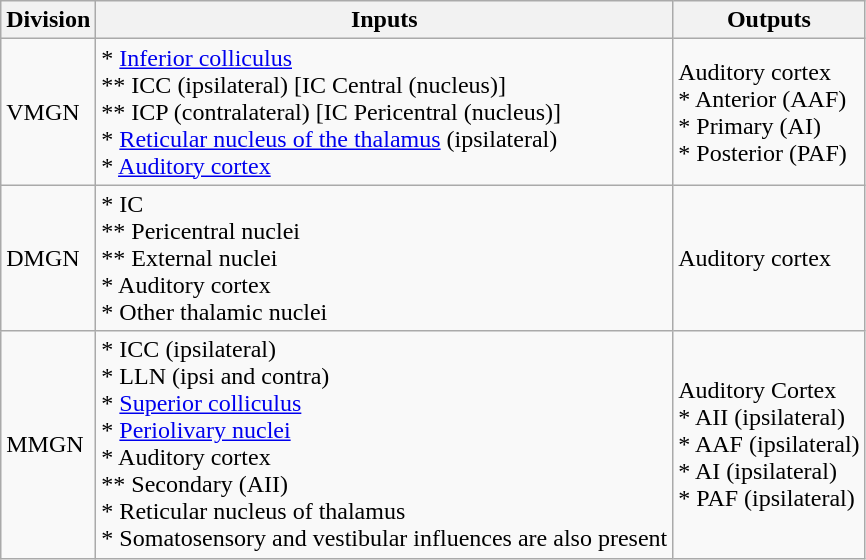<table class="wikitable">
<tr>
<th>Division</th>
<th>Inputs</th>
<th>Outputs</th>
</tr>
<tr>
<td>VMGN</td>
<td>* <a href='#'>Inferior colliculus</a><br>** ICC (ipsilateral) [IC Central (nucleus)]<br>** ICP (contralateral) [IC Pericentral (nucleus)]<br>* <a href='#'>Reticular nucleus of the thalamus</a> (ipsilateral)<br>* <a href='#'>Auditory cortex</a></td>
<td>Auditory cortex<br>* Anterior (AAF)<br>* Primary (AI)<br>* Posterior (PAF)</td>
</tr>
<tr>
<td>DMGN</td>
<td>* IC<br>** Pericentral nuclei<br>** External nuclei<br>* Auditory cortex<br>* Other thalamic nuclei</td>
<td>Auditory cortex</td>
</tr>
<tr>
<td>MMGN</td>
<td>* ICC (ipsilateral)<br>* LLN (ipsi and contra)<br>* <a href='#'>Superior colliculus</a><br>* <a href='#'>Periolivary nuclei</a><br>* Auditory cortex<br> ** Secondary (AII)<br>* Reticular nucleus of thalamus<br>* Somatosensory and vestibular influences are also present</td>
<td>Auditory Cortex<br>* AII (ipsilateral)<br>* AAF (ipsilateral)<br>* AI (ipsilateral)<br>* PAF (ipsilateral)</td>
</tr>
</table>
